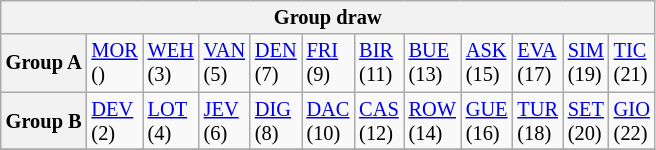<table class="wikitable" style="text-align:center; font-size:85%">
<tr>
<th colspan="12">Group draw</th>
</tr>
<tr>
<th>Group A</th>
<td align="left"> <a href='#'>MOR</a> <br> ()</td>
<td align="left"> <a href='#'>WEH</a> <br> (3)</td>
<td align="left"> <a href='#'>VAN</a> <br> (5)</td>
<td align="left"> <a href='#'>DEN</a> <br> (7)</td>
<td align="left"> <a href='#'>FRI</a> <br> (9)</td>
<td align="left"> <a href='#'>BIR</a> <br> (11)</td>
<td align="left"> <a href='#'>BUE</a> <br> (13)</td>
<td align="left"> <a href='#'>ASK</a> <br> (15)</td>
<td align="left"> <a href='#'>EVA</a> <br> (17)</td>
<td align="left"> <a href='#'>SIM</a> <br> (19)</td>
<td align="left"> <a href='#'>TIC</a> <br> (21)</td>
</tr>
<tr>
<th>Group B</th>
<td align="left"> <a href='#'>DEV</a> <br> (2)</td>
<td align="left"> <a href='#'>LOT</a> <br> (4)</td>
<td align="left"> <a href='#'>JEV</a> <br> (6)</td>
<td align="left"> <a href='#'>DIG</a> <br> (8)</td>
<td align="left"> <a href='#'>DAC</a> <br> (10)</td>
<td align="left"> <a href='#'>CAS</a> <br> (12)</td>
<td align="left"> <a href='#'>ROW</a> <br> (14)</td>
<td align="left"> <a href='#'>GUE</a> <br> (16)</td>
<td align="left"> <a href='#'>TUR</a> <br> (18)</td>
<td align="left"> <a href='#'>SET</a> <br> (20)</td>
<td align="left"> <a href='#'>GIO</a> <br> (22)</td>
</tr>
<tr>
</tr>
</table>
